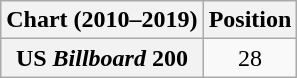<table class="wikitable plainrowheaders" style="text-align:center">
<tr>
<th scope="col">Chart (2010–2019)</th>
<th scope="col">Position</th>
</tr>
<tr>
<th scope="row">US <em>Billboard</em> 200</th>
<td>28</td>
</tr>
</table>
